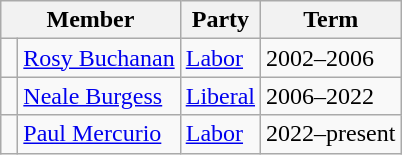<table class="wikitable">
<tr>
<th colspan="2">Member</th>
<th>Party</th>
<th>Term</th>
</tr>
<tr>
<td> </td>
<td><a href='#'>Rosy Buchanan</a></td>
<td><a href='#'>Labor</a></td>
<td>2002–2006</td>
</tr>
<tr>
<td> </td>
<td><a href='#'>Neale Burgess</a></td>
<td><a href='#'>Liberal</a></td>
<td>2006–2022</td>
</tr>
<tr>
<td> </td>
<td><a href='#'>Paul Mercurio</a></td>
<td><a href='#'>Labor</a></td>
<td>2022–present</td>
</tr>
</table>
